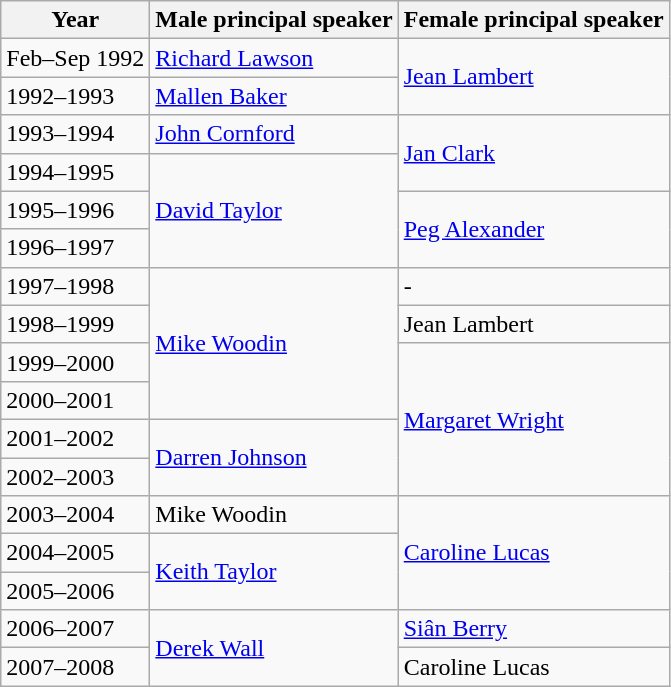<table class="wikitable sortable">
<tr>
<th>Year</th>
<th>Male principal speaker</th>
<th>Female principal speaker</th>
</tr>
<tr>
<td>Feb–Sep 1992</td>
<td><a href='#'>Richard Lawson</a></td>
<td rowspan=2><a href='#'>Jean Lambert</a></td>
</tr>
<tr>
<td>1992–1993</td>
<td><a href='#'>Mallen Baker</a></td>
</tr>
<tr>
<td>1993–1994</td>
<td><a href='#'>John Cornford</a></td>
<td rowspan="2"><a href='#'>Jan Clark</a></td>
</tr>
<tr>
<td>1994–1995</td>
<td rowspan=3><a href='#'>David Taylor</a></td>
</tr>
<tr>
<td>1995–1996</td>
<td rowspan=2><a href='#'>Peg Alexander</a></td>
</tr>
<tr>
<td>1996–1997</td>
</tr>
<tr>
<td>1997–1998</td>
<td rowspan=4><a href='#'>Mike Woodin</a></td>
<td>-</td>
</tr>
<tr>
<td>1998–1999</td>
<td>Jean Lambert</td>
</tr>
<tr>
<td>1999–2000</td>
<td rowspan=4><a href='#'>Margaret Wright</a></td>
</tr>
<tr>
<td>2000–2001</td>
</tr>
<tr>
<td>2001–2002</td>
<td rowspan=2><a href='#'>Darren Johnson</a></td>
</tr>
<tr>
<td>2002–2003</td>
</tr>
<tr>
<td>2003–2004</td>
<td>Mike Woodin</td>
<td rowspan=3><a href='#'>Caroline Lucas</a></td>
</tr>
<tr>
<td>2004–2005</td>
<td rowspan=2><a href='#'>Keith Taylor</a></td>
</tr>
<tr>
<td>2005–2006</td>
</tr>
<tr>
<td>2006–2007</td>
<td rowspan=2><a href='#'>Derek Wall</a></td>
<td><a href='#'>Siân Berry</a></td>
</tr>
<tr>
<td>2007–2008</td>
<td>Caroline Lucas</td>
</tr>
</table>
